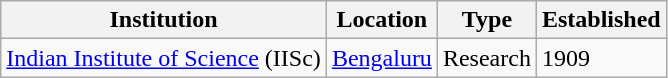<table class="wikitable">
<tr>
<th>Institution</th>
<th>Location</th>
<th>Type</th>
<th>Established</th>
</tr>
<tr>
<td><a href='#'>Indian Institute of Science</a> (IISc)</td>
<td><a href='#'>Bengaluru</a></td>
<td>Research</td>
<td>1909</td>
</tr>
</table>
